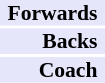<table cellpadding="0" style="border:0;font-size:90%;">
<tr>
<td style="padding:0 5px; text-align:right;" bgcolor="lavender"><strong>Forwards</strong></td>
<td style="text-align:left;"></td>
</tr>
<tr>
<td style="padding:0 5px; text-align:right;" bgcolor="lavender"><strong>Backs</strong></td>
<td style="text-align:left;"></td>
</tr>
<tr>
<td style="padding:0 5px; text-align:right;" bgcolor="lavender"><strong>Coach</strong></td>
<td style="text-align:left;"></td>
</tr>
</table>
